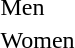<table>
<tr>
<td>Men</td>
<td></td>
<td></td>
<td></td>
</tr>
<tr>
<td>Women</td>
<td></td>
<td></td>
<td></td>
</tr>
</table>
